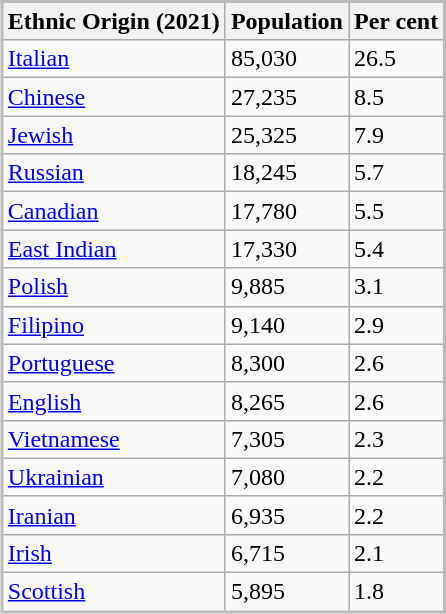<table class="wikitable" style="float:right; border: 2px solid #BBB; margin: .6em 0 0 .8em;">
<tr ">
<th>Ethnic Origin (2021)</th>
<th>Population</th>
<th>Per cent</th>
</tr>
<tr>
<td><a href='#'>Italian</a></td>
<td>85,030</td>
<td>26.5</td>
</tr>
<tr>
<td><a href='#'>Chinese</a></td>
<td>27,235</td>
<td>8.5</td>
</tr>
<tr>
<td><a href='#'>Jewish</a></td>
<td>25,325</td>
<td>7.9</td>
</tr>
<tr>
<td><a href='#'>Russian</a></td>
<td>18,245</td>
<td>5.7</td>
</tr>
<tr>
<td><a href='#'>Canadian</a></td>
<td>17,780</td>
<td>5.5</td>
</tr>
<tr>
<td><a href='#'>East Indian</a></td>
<td>17,330</td>
<td>5.4</td>
</tr>
<tr>
<td><a href='#'>Polish</a></td>
<td>9,885</td>
<td>3.1</td>
</tr>
<tr>
<td><a href='#'>Filipino</a></td>
<td>9,140</td>
<td>2.9</td>
</tr>
<tr>
<td><a href='#'>Portuguese</a></td>
<td>8,300</td>
<td>2.6</td>
</tr>
<tr>
<td><a href='#'>English</a></td>
<td>8,265</td>
<td>2.6</td>
</tr>
<tr>
<td><a href='#'>Vietnamese</a></td>
<td>7,305</td>
<td>2.3</td>
</tr>
<tr>
<td><a href='#'>Ukrainian</a></td>
<td>7,080</td>
<td>2.2</td>
</tr>
<tr>
<td><a href='#'>Iranian</a></td>
<td>6,935</td>
<td>2.2</td>
</tr>
<tr>
<td><a href='#'>Irish</a></td>
<td>6,715</td>
<td>2.1</td>
</tr>
<tr>
<td><a href='#'>Scottish</a></td>
<td>5,895</td>
<td>1.8</td>
</tr>
</table>
